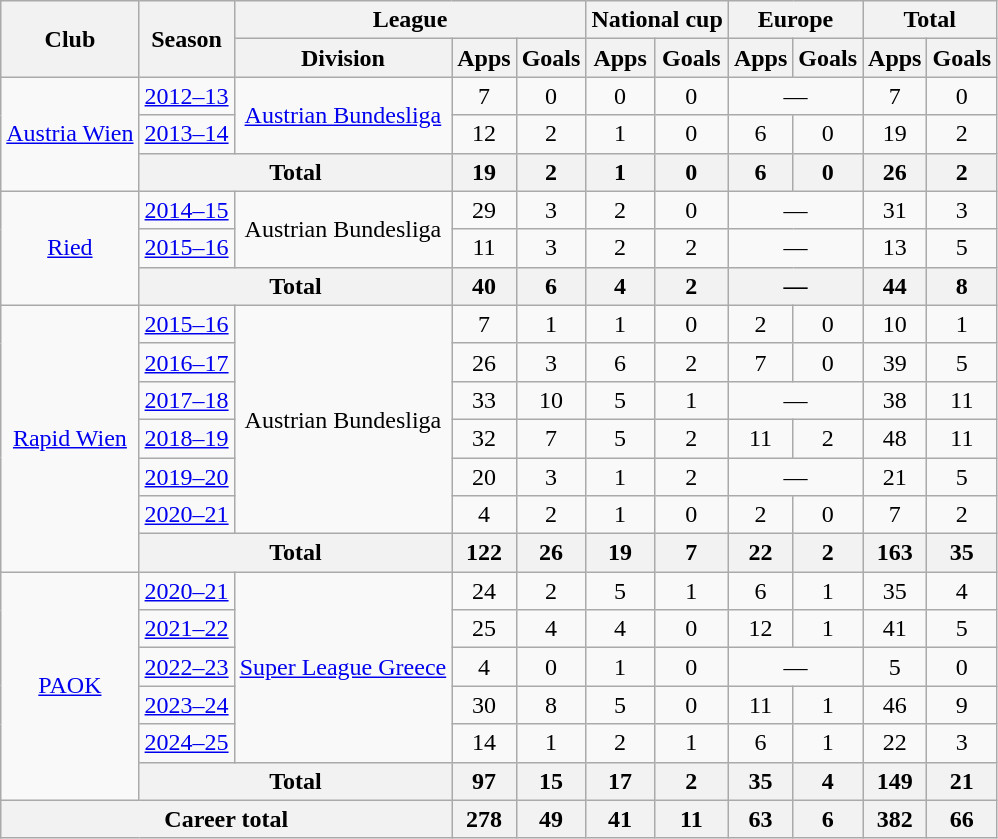<table class="wikitable" style="text-align:center">
<tr>
<th rowspan="2">Club</th>
<th rowspan="2">Season</th>
<th colspan="3">League</th>
<th colspan="2">National cup</th>
<th colspan="2">Europe</th>
<th colspan="2">Total</th>
</tr>
<tr>
<th>Division</th>
<th>Apps</th>
<th>Goals</th>
<th>Apps</th>
<th>Goals</th>
<th>Apps</th>
<th>Goals</th>
<th>Apps</th>
<th>Goals</th>
</tr>
<tr>
<td rowspan="3"><a href='#'>Austria Wien</a></td>
<td><a href='#'>2012–13</a></td>
<td rowspan="2"><a href='#'>Austrian Bundesliga</a></td>
<td>7</td>
<td>0</td>
<td>0</td>
<td>0</td>
<td colspan="2">—</td>
<td>7</td>
<td>0</td>
</tr>
<tr>
<td><a href='#'>2013–14</a></td>
<td>12</td>
<td>2</td>
<td>1</td>
<td>0</td>
<td>6</td>
<td>0</td>
<td>19</td>
<td>2</td>
</tr>
<tr>
<th colspan="2">Total</th>
<th>19</th>
<th>2</th>
<th>1</th>
<th>0</th>
<th>6</th>
<th>0</th>
<th>26</th>
<th>2</th>
</tr>
<tr>
<td rowspan="3"><a href='#'>Ried</a></td>
<td><a href='#'>2014–15</a></td>
<td rowspan="2">Austrian Bundesliga</td>
<td>29</td>
<td>3</td>
<td>2</td>
<td>0</td>
<td colspan="2">—</td>
<td>31</td>
<td>3</td>
</tr>
<tr>
<td><a href='#'>2015–16</a></td>
<td>11</td>
<td>3</td>
<td>2</td>
<td>2</td>
<td colspan="2">—</td>
<td>13</td>
<td>5</td>
</tr>
<tr>
<th colspan="2">Total</th>
<th>40</th>
<th>6</th>
<th>4</th>
<th>2</th>
<th colspan="2">—</th>
<th>44</th>
<th>8</th>
</tr>
<tr>
<td rowspan="7"><a href='#'>Rapid Wien</a></td>
<td><a href='#'>2015–16</a></td>
<td rowspan="6">Austrian Bundesliga</td>
<td>7</td>
<td>1</td>
<td>1</td>
<td>0</td>
<td>2</td>
<td>0</td>
<td>10</td>
<td>1</td>
</tr>
<tr>
<td><a href='#'>2016–17</a></td>
<td>26</td>
<td>3</td>
<td>6</td>
<td>2</td>
<td>7</td>
<td>0</td>
<td>39</td>
<td>5</td>
</tr>
<tr>
<td><a href='#'>2017–18</a></td>
<td>33</td>
<td>10</td>
<td>5</td>
<td>1</td>
<td colspan="2">—</td>
<td>38</td>
<td>11</td>
</tr>
<tr>
<td><a href='#'>2018–19</a></td>
<td>32</td>
<td>7</td>
<td>5</td>
<td>2</td>
<td>11</td>
<td>2</td>
<td>48</td>
<td>11</td>
</tr>
<tr>
<td><a href='#'>2019–20</a></td>
<td>20</td>
<td>3</td>
<td>1</td>
<td>2</td>
<td colspan="2">—</td>
<td>21</td>
<td>5</td>
</tr>
<tr>
<td><a href='#'>2020–21</a></td>
<td>4</td>
<td>2</td>
<td>1</td>
<td>0</td>
<td>2</td>
<td>0</td>
<td>7</td>
<td>2</td>
</tr>
<tr>
<th colspan="2">Total</th>
<th>122</th>
<th>26</th>
<th>19</th>
<th>7</th>
<th>22</th>
<th>2</th>
<th>163</th>
<th>35</th>
</tr>
<tr>
<td rowspan="6"><a href='#'>PAOK</a></td>
<td><a href='#'>2020–21</a></td>
<td rowspan="5"><a href='#'>Super League Greece</a></td>
<td>24</td>
<td>2</td>
<td>5</td>
<td>1</td>
<td>6</td>
<td>1</td>
<td>35</td>
<td>4</td>
</tr>
<tr>
<td><a href='#'>2021–22</a></td>
<td>25</td>
<td>4</td>
<td>4</td>
<td>0</td>
<td>12</td>
<td>1</td>
<td>41</td>
<td>5</td>
</tr>
<tr>
<td><a href='#'>2022–23</a></td>
<td>4</td>
<td>0</td>
<td>1</td>
<td>0</td>
<td colspan="2">—</td>
<td>5</td>
<td>0</td>
</tr>
<tr>
<td><a href='#'>2023–24</a></td>
<td>30</td>
<td>8</td>
<td>5</td>
<td>0</td>
<td>11</td>
<td>1</td>
<td>46</td>
<td>9</td>
</tr>
<tr>
<td><a href='#'>2024–25</a></td>
<td>14</td>
<td>1</td>
<td>2</td>
<td>1</td>
<td>6</td>
<td>1</td>
<td>22</td>
<td>3</td>
</tr>
<tr>
<th colspan="2">Total</th>
<th>97</th>
<th>15</th>
<th>17</th>
<th>2</th>
<th>35</th>
<th>4</th>
<th>149</th>
<th>21</th>
</tr>
<tr>
<th colspan="3">Career total</th>
<th>278</th>
<th>49</th>
<th>41</th>
<th>11</th>
<th>63</th>
<th>6</th>
<th>382</th>
<th>66</th>
</tr>
</table>
